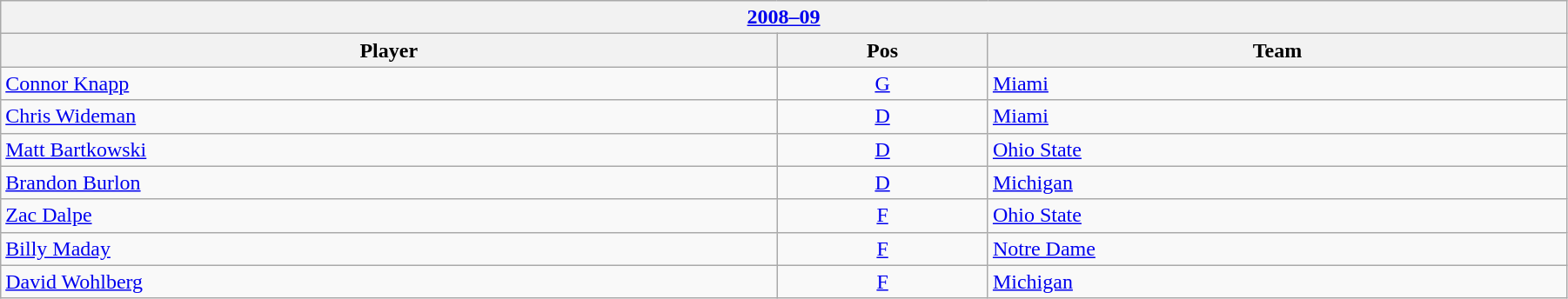<table class="wikitable" width=95%>
<tr>
<th colspan=3><a href='#'>2008–09</a></th>
</tr>
<tr>
<th>Player</th>
<th>Pos</th>
<th>Team</th>
</tr>
<tr>
<td><a href='#'>Connor Knapp</a></td>
<td style="text-align:center;"><a href='#'>G</a></td>
<td><a href='#'>Miami</a></td>
</tr>
<tr>
<td><a href='#'>Chris Wideman</a></td>
<td style="text-align:center;"><a href='#'>D</a></td>
<td><a href='#'>Miami</a></td>
</tr>
<tr>
<td><a href='#'>Matt Bartkowski</a></td>
<td style="text-align:center;"><a href='#'>D</a></td>
<td><a href='#'>Ohio State</a></td>
</tr>
<tr>
<td><a href='#'>Brandon Burlon</a></td>
<td style="text-align:center;"><a href='#'>D</a></td>
<td><a href='#'>Michigan</a></td>
</tr>
<tr>
<td><a href='#'>Zac Dalpe</a></td>
<td style="text-align:center;"><a href='#'>F</a></td>
<td><a href='#'>Ohio State</a></td>
</tr>
<tr>
<td><a href='#'>Billy Maday</a></td>
<td style="text-align:center;"><a href='#'>F</a></td>
<td><a href='#'>Notre Dame</a></td>
</tr>
<tr>
<td><a href='#'>David Wohlberg</a></td>
<td style="text-align:center;"><a href='#'>F</a></td>
<td><a href='#'>Michigan</a></td>
</tr>
</table>
